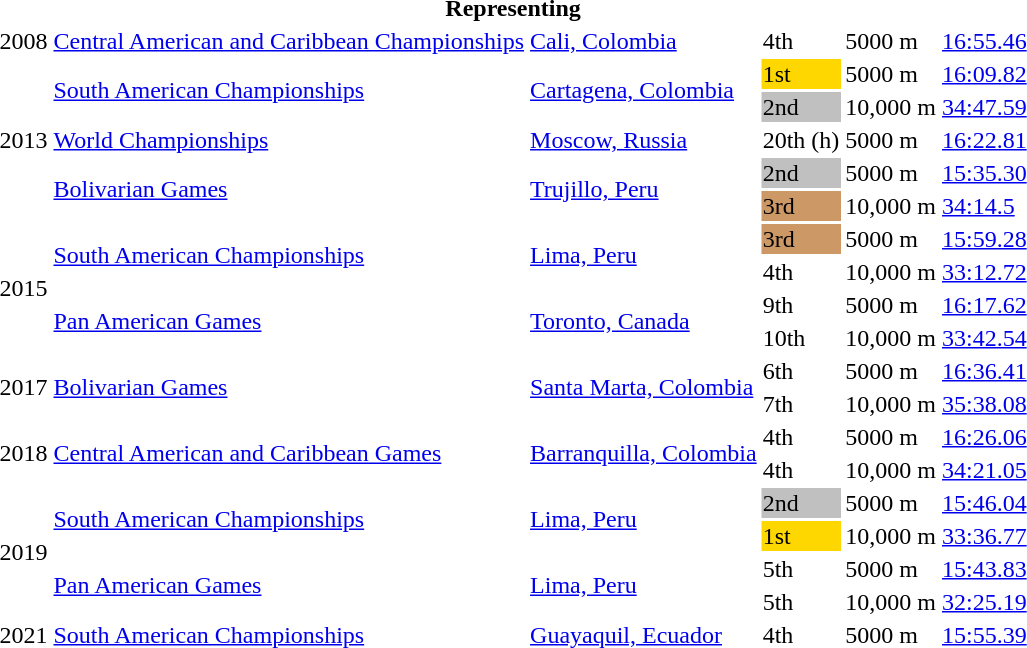<table>
<tr>
<th colspan="6">Representing </th>
</tr>
<tr>
<td>2008</td>
<td><a href='#'>Central American and Caribbean Championships</a></td>
<td><a href='#'>Cali, Colombia</a></td>
<td>4th</td>
<td>5000 m</td>
<td><a href='#'>16:55.46</a></td>
</tr>
<tr>
<td rowspan=5>2013</td>
<td rowspan=2><a href='#'>South American Championships</a></td>
<td rowspan=2><a href='#'>Cartagena, Colombia</a></td>
<td bgcolor=gold>1st</td>
<td>5000 m</td>
<td><a href='#'>16:09.82</a></td>
</tr>
<tr>
<td bgcolor=silver>2nd</td>
<td>10,000 m</td>
<td><a href='#'>34:47.59</a></td>
</tr>
<tr>
<td><a href='#'>World Championships</a></td>
<td><a href='#'>Moscow, Russia</a></td>
<td>20th (h)</td>
<td>5000 m</td>
<td><a href='#'>16:22.81</a></td>
</tr>
<tr>
<td rowspan=2><a href='#'>Bolivarian Games</a></td>
<td rowspan=2><a href='#'>Trujillo, Peru</a></td>
<td bgcolor=silver>2nd</td>
<td>5000 m</td>
<td><a href='#'>15:35.30</a></td>
</tr>
<tr>
<td bgcolor=cc9966>3rd</td>
<td>10,000 m</td>
<td><a href='#'>34:14.5</a></td>
</tr>
<tr>
<td rowspan=4>2015</td>
<td rowspan=2><a href='#'>South American Championships</a></td>
<td rowspan=2><a href='#'>Lima, Peru</a></td>
<td bgcolor=cc9966>3rd</td>
<td>5000 m</td>
<td><a href='#'>15:59.28</a></td>
</tr>
<tr>
<td>4th</td>
<td>10,000 m</td>
<td><a href='#'>33:12.72</a></td>
</tr>
<tr>
<td rowspan=2><a href='#'>Pan American Games</a></td>
<td rowspan=2><a href='#'>Toronto, Canada</a></td>
<td>9th</td>
<td>5000 m</td>
<td><a href='#'>16:17.62</a></td>
</tr>
<tr>
<td>10th</td>
<td>10,000 m</td>
<td><a href='#'>33:42.54</a></td>
</tr>
<tr>
<td rowspan=2>2017</td>
<td rowspan=2><a href='#'>Bolivarian Games</a></td>
<td rowspan=2><a href='#'>Santa Marta, Colombia</a></td>
<td>6th</td>
<td>5000 m</td>
<td><a href='#'>16:36.41</a></td>
</tr>
<tr>
<td>7th</td>
<td>10,000 m</td>
<td><a href='#'>35:38.08</a></td>
</tr>
<tr>
<td rowspan=2>2018</td>
<td rowspan=2><a href='#'>Central American and Caribbean Games</a></td>
<td rowspan=2><a href='#'>Barranquilla, Colombia</a></td>
<td>4th</td>
<td>5000 m</td>
<td><a href='#'>16:26.06</a></td>
</tr>
<tr>
<td>4th</td>
<td>10,000 m</td>
<td><a href='#'>34:21.05</a></td>
</tr>
<tr>
<td rowspan=4>2019</td>
<td rowspan=2><a href='#'>South American Championships</a></td>
<td rowspan=2><a href='#'>Lima, Peru</a></td>
<td bgcolor=silver>2nd</td>
<td>5000 m</td>
<td><a href='#'>15:46.04</a></td>
</tr>
<tr>
<td bgcolor=gold>1st</td>
<td>10,000 m</td>
<td><a href='#'>33:36.77</a></td>
</tr>
<tr>
<td rowspan=2><a href='#'>Pan American Games</a></td>
<td rowspan=2><a href='#'>Lima, Peru</a></td>
<td>5th</td>
<td>5000 m</td>
<td><a href='#'>15:43.83</a></td>
</tr>
<tr>
<td>5th</td>
<td>10,000 m</td>
<td><a href='#'>32:25.19</a></td>
</tr>
<tr>
<td>2021</td>
<td><a href='#'>South American Championships</a></td>
<td><a href='#'>Guayaquil, Ecuador</a></td>
<td>4th</td>
<td>5000 m</td>
<td><a href='#'>15:55.39</a></td>
</tr>
</table>
